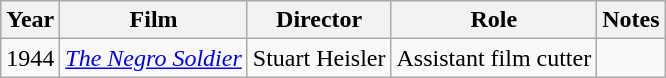<table class="wikitable">
<tr>
<th>Year</th>
<th>Film</th>
<th>Director</th>
<th>Role</th>
<th>Notes</th>
</tr>
<tr>
<td>1944</td>
<td><em><a href='#'>The Negro Soldier</a></em></td>
<td>Stuart Heisler</td>
<td>Assistant film cutter</td>
<td><small></small></td>
</tr>
</table>
